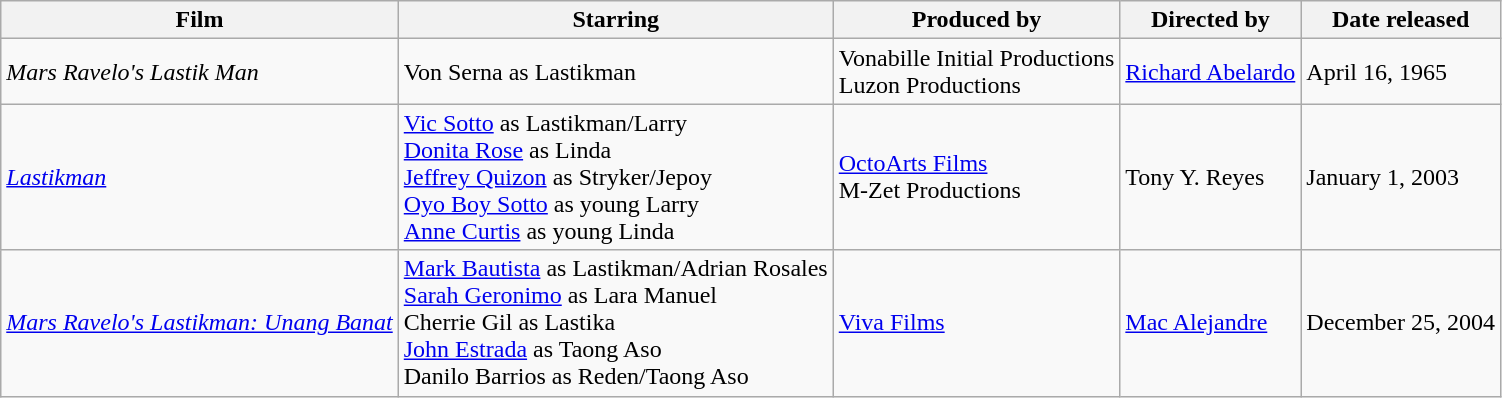<table class="wikitable sortable">
<tr>
<th>Film</th>
<th>Starring</th>
<th>Produced by</th>
<th>Directed by</th>
<th>Date released</th>
</tr>
<tr>
<td><em>Mars Ravelo's Lastik Man</em></td>
<td>Von Serna as Lastikman</td>
<td>Vonabille Initial Productions<br>Luzon Productions</td>
<td><a href='#'>Richard Abelardo</a></td>
<td>April 16, 1965</td>
</tr>
<tr>
<td><em><a href='#'>Lastikman</a></em></td>
<td><a href='#'>Vic Sotto</a> as Lastikman/Larry<br><a href='#'>Donita Rose</a> as Linda<br><a href='#'>Jeffrey Quizon</a> as Stryker/Jepoy<br><a href='#'>Oyo Boy Sotto</a> as young Larry<br><a href='#'>Anne Curtis</a> as young Linda</td>
<td><a href='#'>OctoArts Films</a><br>M-Zet Productions</td>
<td>Tony Y. Reyes</td>
<td>January 1, 2003</td>
</tr>
<tr>
<td><em><a href='#'>Mars Ravelo's Lastikman: Unang Banat</a></em></td>
<td><a href='#'>Mark Bautista</a> as Lastikman/Adrian Rosales<br><a href='#'>Sarah Geronimo</a> as Lara Manuel<br>Cherrie Gil as Lastika<br><a href='#'>John Estrada</a> as Taong Aso<br>Danilo Barrios as Reden/Taong Aso</td>
<td><a href='#'>Viva Films</a></td>
<td><a href='#'>Mac Alejandre</a></td>
<td>December 25, 2004</td>
</tr>
</table>
